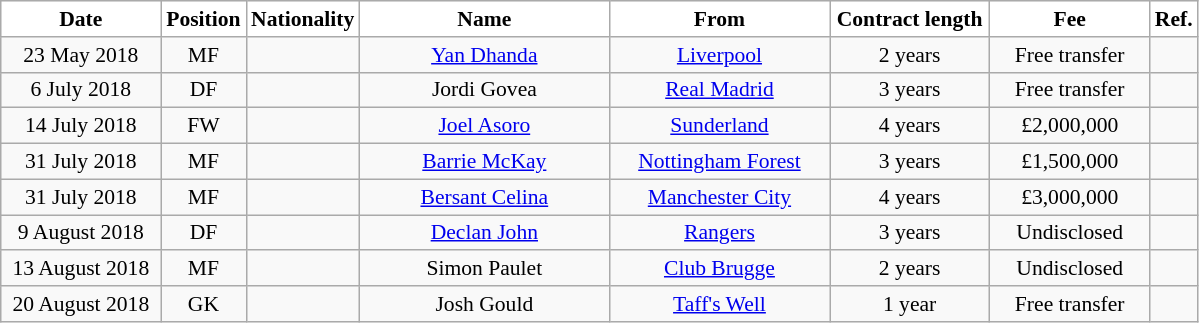<table class="wikitable" style="text-align:center; font-size:90%; ">
<tr>
<th style="background:white; color:black; width:100px;">Date</th>
<th style="background:white; color:black; width:50px;">Position</th>
<th style="background:white; color:black; width:50px;">Nationality</th>
<th style="background:white; color:black; width:160px;">Name</th>
<th style="background:white; color:black; width:140px;">From</th>
<th style="background:white; color:black; width:100px;">Contract length</th>
<th style="background:white; color:black; width:100px;">Fee</th>
<th style="background:white; color:black;">Ref.</th>
</tr>
<tr>
<td>23 May 2018</td>
<td>MF</td>
<td></td>
<td><a href='#'>Yan Dhanda</a></td>
<td><a href='#'>Liverpool</a></td>
<td>2 years</td>
<td>Free transfer</td>
<td></td>
</tr>
<tr>
<td>6 July 2018</td>
<td>DF</td>
<td></td>
<td>Jordi Govea</td>
<td><a href='#'>Real Madrid</a></td>
<td>3 years</td>
<td>Free transfer</td>
<td></td>
</tr>
<tr>
<td>14 July 2018</td>
<td>FW</td>
<td></td>
<td><a href='#'>Joel Asoro</a></td>
<td><a href='#'>Sunderland</a></td>
<td>4 years</td>
<td>£2,000,000</td>
<td></td>
</tr>
<tr>
<td>31 July 2018</td>
<td>MF</td>
<td></td>
<td><a href='#'>Barrie McKay</a></td>
<td><a href='#'>Nottingham Forest</a></td>
<td>3 years</td>
<td>£1,500,000</td>
<td></td>
</tr>
<tr>
<td>31 July 2018</td>
<td>MF</td>
<td></td>
<td><a href='#'>Bersant Celina</a></td>
<td><a href='#'>Manchester City</a></td>
<td>4 years</td>
<td>£3,000,000</td>
<td></td>
</tr>
<tr>
<td>9 August 2018</td>
<td>DF</td>
<td></td>
<td><a href='#'>Declan John</a></td>
<td><a href='#'>Rangers</a></td>
<td>3 years</td>
<td>Undisclosed</td>
<td></td>
</tr>
<tr>
<td>13 August 2018</td>
<td>MF</td>
<td></td>
<td>Simon Paulet</td>
<td><a href='#'>Club Brugge</a></td>
<td>2 years</td>
<td>Undisclosed</td>
<td></td>
</tr>
<tr>
<td>20 August 2018</td>
<td>GK</td>
<td></td>
<td>Josh Gould</td>
<td><a href='#'>Taff's Well</a></td>
<td>1 year</td>
<td>Free transfer</td>
<td></td>
</tr>
</table>
